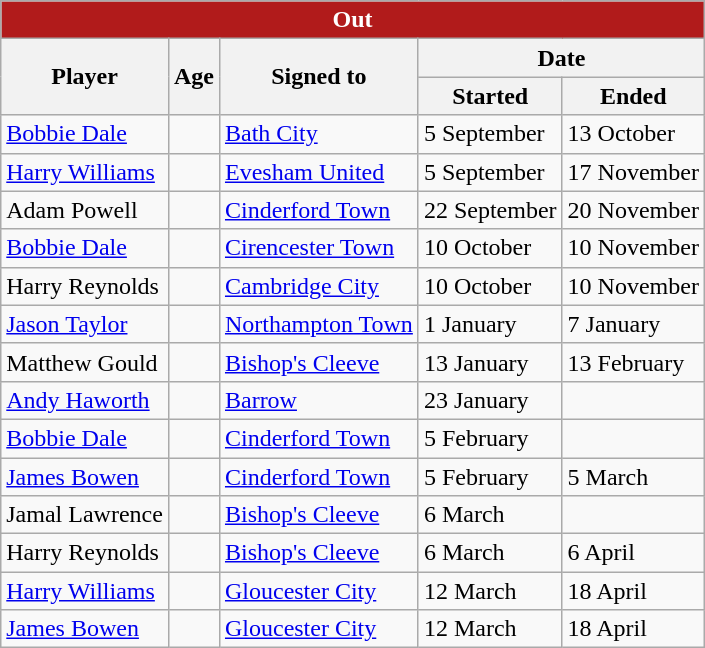<table class="wikitable">
<tr>
<th colspan="5" style="background:#B11B1B; color:#fff;">Out</th>
</tr>
<tr>
<th rowspan="2">Player</th>
<th rowspan="2">Age</th>
<th rowspan="2">Signed to</th>
<th colspan="2">Date</th>
</tr>
<tr>
<th>Started</th>
<th>Ended</th>
</tr>
<tr>
<td> <a href='#'>Bobbie Dale</a></td>
<td></td>
<td><a href='#'>Bath City</a></td>
<td>5 September</td>
<td>13 October</td>
</tr>
<tr>
<td> <a href='#'>Harry Williams</a></td>
<td></td>
<td><a href='#'>Evesham United</a></td>
<td>5 September</td>
<td>17 November</td>
</tr>
<tr>
<td> Adam Powell</td>
<td></td>
<td><a href='#'>Cinderford Town</a></td>
<td>22 September</td>
<td>20 November</td>
</tr>
<tr>
<td> <a href='#'>Bobbie Dale</a></td>
<td></td>
<td><a href='#'>Cirencester Town</a></td>
<td>10 October</td>
<td>10 November</td>
</tr>
<tr>
<td> Harry Reynolds</td>
<td></td>
<td><a href='#'>Cambridge City</a></td>
<td>10 October</td>
<td>10 November</td>
</tr>
<tr>
<td> <a href='#'>Jason Taylor</a></td>
<td></td>
<td><a href='#'>Northampton Town</a></td>
<td>1 January</td>
<td>7 January</td>
</tr>
<tr>
<td> Matthew Gould</td>
<td></td>
<td><a href='#'>Bishop's Cleeve</a></td>
<td>13 January</td>
<td>13 February</td>
</tr>
<tr>
<td> <a href='#'>Andy Haworth</a></td>
<td></td>
<td><a href='#'>Barrow</a></td>
<td>23 January</td>
<td></td>
</tr>
<tr>
<td> <a href='#'>Bobbie Dale</a></td>
<td></td>
<td><a href='#'>Cinderford Town</a></td>
<td>5 February</td>
<td></td>
</tr>
<tr>
<td> <a href='#'>James Bowen</a></td>
<td></td>
<td><a href='#'>Cinderford Town</a></td>
<td>5 February</td>
<td>5 March</td>
</tr>
<tr>
<td> Jamal Lawrence</td>
<td></td>
<td><a href='#'>Bishop's Cleeve</a></td>
<td>6 March</td>
<td></td>
</tr>
<tr>
<td> Harry Reynolds</td>
<td></td>
<td><a href='#'>Bishop's Cleeve</a></td>
<td>6 March</td>
<td>6 April</td>
</tr>
<tr>
<td> <a href='#'>Harry Williams</a></td>
<td></td>
<td><a href='#'>Gloucester City</a></td>
<td>12 March</td>
<td>18 April</td>
</tr>
<tr>
<td> <a href='#'>James Bowen</a></td>
<td></td>
<td><a href='#'>Gloucester City</a></td>
<td>12 March</td>
<td>18 April</td>
</tr>
</table>
